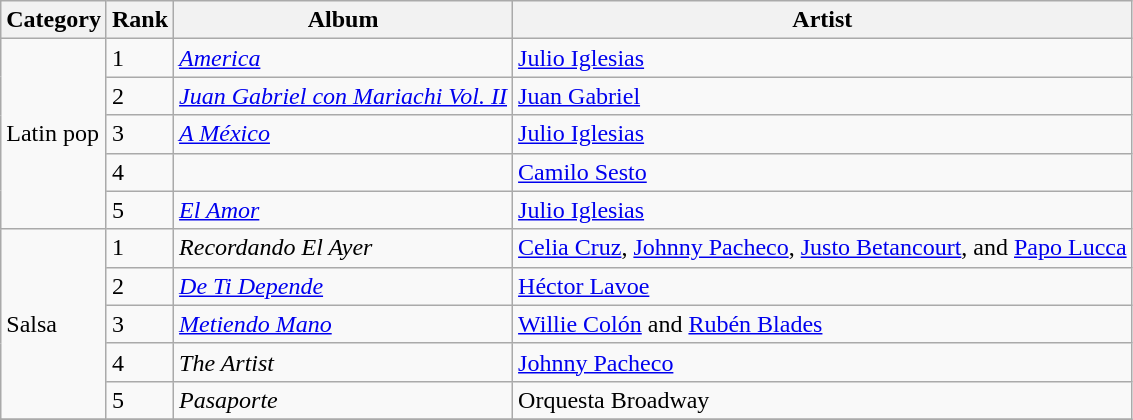<table class="wikitable sortable">
<tr>
<th>Category</th>
<th>Rank</th>
<th>Album</th>
<th>Artist</th>
</tr>
<tr>
<td rowspan="5">Latin pop</td>
<td>1</td>
<td><em><a href='#'>America</a></em></td>
<td><a href='#'>Julio Iglesias</a></td>
</tr>
<tr>
<td>2</td>
<td><em><a href='#'>Juan Gabriel con Mariachi Vol. II</a></em></td>
<td><a href='#'>Juan Gabriel</a></td>
</tr>
<tr>
<td>3</td>
<td><em><a href='#'>A México</a></em></td>
<td><a href='#'>Julio Iglesias</a></td>
</tr>
<tr>
<td>4</td>
<td><em></em></td>
<td><a href='#'>Camilo Sesto</a></td>
</tr>
<tr>
<td>5</td>
<td><em><a href='#'>El Amor</a></em></td>
<td><a href='#'>Julio Iglesias</a></td>
</tr>
<tr>
<td rowspan="5">Salsa</td>
<td>1</td>
<td><em>Recordando El Ayer</em></td>
<td><a href='#'>Celia Cruz</a>, <a href='#'>Johnny Pacheco</a>, <a href='#'>Justo Betancourt</a>, and <a href='#'>Papo Lucca</a></td>
</tr>
<tr>
<td>2</td>
<td><em><a href='#'>De Ti Depende</a></em></td>
<td><a href='#'>Héctor Lavoe</a></td>
</tr>
<tr>
<td>3</td>
<td><em><a href='#'>Metiendo Mano</a></em></td>
<td><a href='#'>Willie Colón</a> and <a href='#'>Rubén Blades</a></td>
</tr>
<tr>
<td>4</td>
<td><em>The Artist</em></td>
<td><a href='#'>Johnny Pacheco</a></td>
</tr>
<tr>
<td>5</td>
<td><em>Pasaporte</em></td>
<td>Orquesta Broadway</td>
</tr>
<tr>
</tr>
</table>
